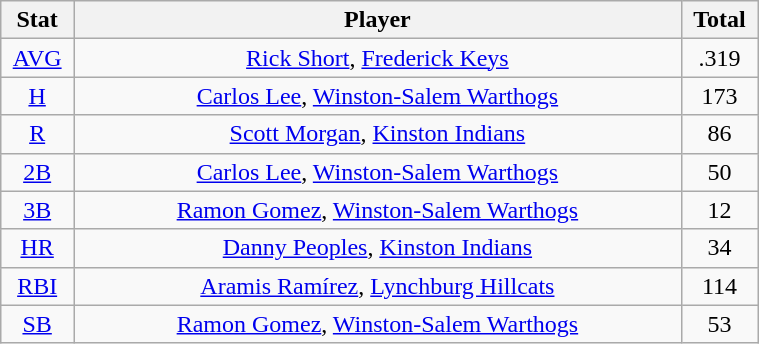<table class="wikitable" width="40%" style="text-align:center;">
<tr>
<th width="5%">Stat</th>
<th width="60%">Player</th>
<th width="5%">Total</th>
</tr>
<tr>
<td><a href='#'>AVG</a></td>
<td><a href='#'>Rick Short</a>, <a href='#'>Frederick Keys</a></td>
<td>.319</td>
</tr>
<tr>
<td><a href='#'>H</a></td>
<td><a href='#'>Carlos Lee</a>, <a href='#'>Winston-Salem Warthogs</a></td>
<td>173</td>
</tr>
<tr>
<td><a href='#'>R</a></td>
<td><a href='#'>Scott Morgan</a>, <a href='#'>Kinston Indians</a></td>
<td>86</td>
</tr>
<tr>
<td><a href='#'>2B</a></td>
<td><a href='#'>Carlos Lee</a>, <a href='#'>Winston-Salem Warthogs</a></td>
<td>50</td>
</tr>
<tr>
<td><a href='#'>3B</a></td>
<td><a href='#'>Ramon Gomez</a>, <a href='#'>Winston-Salem Warthogs</a></td>
<td>12</td>
</tr>
<tr>
<td><a href='#'>HR</a></td>
<td><a href='#'>Danny Peoples</a>, <a href='#'>Kinston Indians</a></td>
<td>34</td>
</tr>
<tr>
<td><a href='#'>RBI</a></td>
<td><a href='#'>Aramis Ramírez</a>, <a href='#'>Lynchburg Hillcats</a></td>
<td>114</td>
</tr>
<tr>
<td><a href='#'>SB</a></td>
<td><a href='#'>Ramon Gomez</a>, <a href='#'>Winston-Salem Warthogs</a></td>
<td>53</td>
</tr>
</table>
